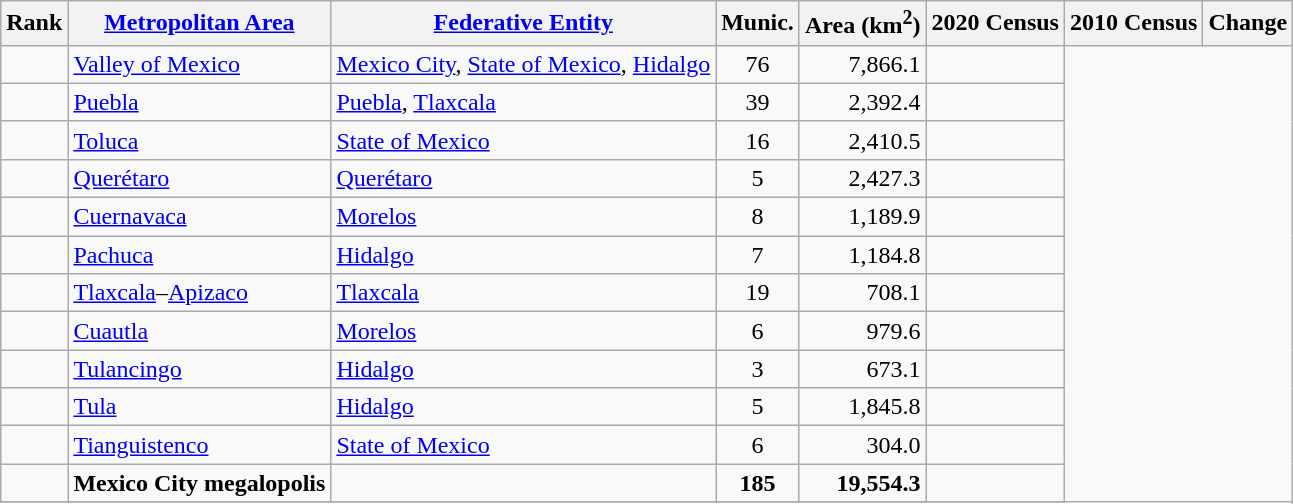<table class="wikitable sortable">
<tr>
<th>Rank</th>
<th><a href='#'>Metropolitan Area</a></th>
<th><a href='#'>Federative Entity</a></th>
<th>Munic.</th>
<th>Area (km<sup>2</sup>)</th>
<th>2020 Census</th>
<th>2010 Census</th>
<th>Change</th>
</tr>
<tr>
<td align=center></td>
<td align="left"><a href='#'>Valley of Mexico</a></td>
<td align="left"><a href='#'>Mexico City</a>, <a href='#'>State of Mexico</a>, <a href='#'>Hidalgo</a></td>
<td align="center">76</td>
<td align="right">7,866.1</td>
<td></td>
</tr>
<tr>
<td align=center></td>
<td align="left"><a href='#'>Puebla</a></td>
<td align="left"><a href='#'>Puebla</a>, <a href='#'>Tlaxcala</a></td>
<td align="center">39</td>
<td align="right">2,392.4</td>
<td></td>
</tr>
<tr>
<td align=center></td>
<td align="left"><a href='#'>Toluca</a></td>
<td align="left"><a href='#'>State of Mexico</a></td>
<td align="center">16</td>
<td align="right">2,410.5</td>
<td></td>
</tr>
<tr>
<td align=center></td>
<td align="left"><a href='#'>Querétaro</a></td>
<td align="left"><a href='#'>Querétaro</a></td>
<td align="center">5</td>
<td align="right">2,427.3</td>
<td></td>
</tr>
<tr>
<td align=center></td>
<td align="left"><a href='#'>Cuernavaca</a></td>
<td align="left"><a href='#'>Morelos</a></td>
<td align="center">8</td>
<td align="right">1,189.9</td>
<td></td>
</tr>
<tr>
<td align=center></td>
<td align="left"><a href='#'>Pachuca</a></td>
<td align="left"><a href='#'>Hidalgo</a></td>
<td align="center">7</td>
<td align="right">1,184.8</td>
<td></td>
</tr>
<tr>
<td align=center></td>
<td align="left"><a href='#'>Tlaxcala</a>–<a href='#'>Apizaco</a></td>
<td align="left"><a href='#'>Tlaxcala</a></td>
<td align="center">19</td>
<td align="right">708.1</td>
<td></td>
</tr>
<tr>
<td align=center></td>
<td align="left"><a href='#'>Cuautla</a></td>
<td align="left"><a href='#'>Morelos</a></td>
<td align="center">6</td>
<td align="right">979.6</td>
<td></td>
</tr>
<tr>
<td align=center></td>
<td align="left"><a href='#'>Tulancingo</a></td>
<td align="left"><a href='#'>Hidalgo</a></td>
<td align="center">3</td>
<td align="right">673.1</td>
<td></td>
</tr>
<tr>
<td align=center></td>
<td align="left"><a href='#'>Tula</a></td>
<td align="left"><a href='#'>Hidalgo</a></td>
<td align="center">5</td>
<td align="right">1,845.8</td>
<td></td>
</tr>
<tr>
<td align=center></td>
<td align="left"><a href='#'>Tianguistenco</a></td>
<td align="left"><a href='#'>State of Mexico</a></td>
<td align="center">6</td>
<td align="right">304.0</td>
<td></td>
</tr>
<tr>
<td align=center></td>
<td align="left"><strong>Mexico City megalopolis</strong></td>
<td align="left"></td>
<td align="center"><strong>185</strong></td>
<td align="right"><strong>19,554.3</strong></td>
<td></td>
</tr>
<tr>
</tr>
</table>
